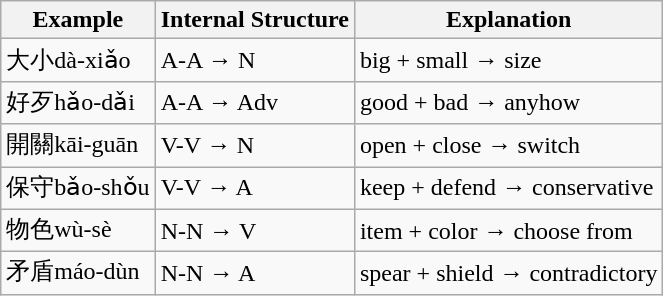<table class="wikitable">
<tr>
<th>Example</th>
<th>Internal Structure</th>
<th>Explanation</th>
</tr>
<tr>
<td>大小dà-xiǎo</td>
<td>A-A → N</td>
<td>big + small → size</td>
</tr>
<tr>
<td>好歹hǎo-dǎi</td>
<td>A-A → Adv</td>
<td>good + bad → anyhow</td>
</tr>
<tr>
<td>開關kāi-guān</td>
<td>V-V → N</td>
<td>open + close → switch</td>
</tr>
<tr>
<td>保守bǎo-shǒu</td>
<td>V-V → A</td>
<td>keep + defend → conservative</td>
</tr>
<tr>
<td>物色wù-sè</td>
<td>N-N → V</td>
<td>item + color → choose from</td>
</tr>
<tr>
<td>矛盾máo-dùn</td>
<td>N-N → A</td>
<td>spear + shield → contradictory</td>
</tr>
</table>
